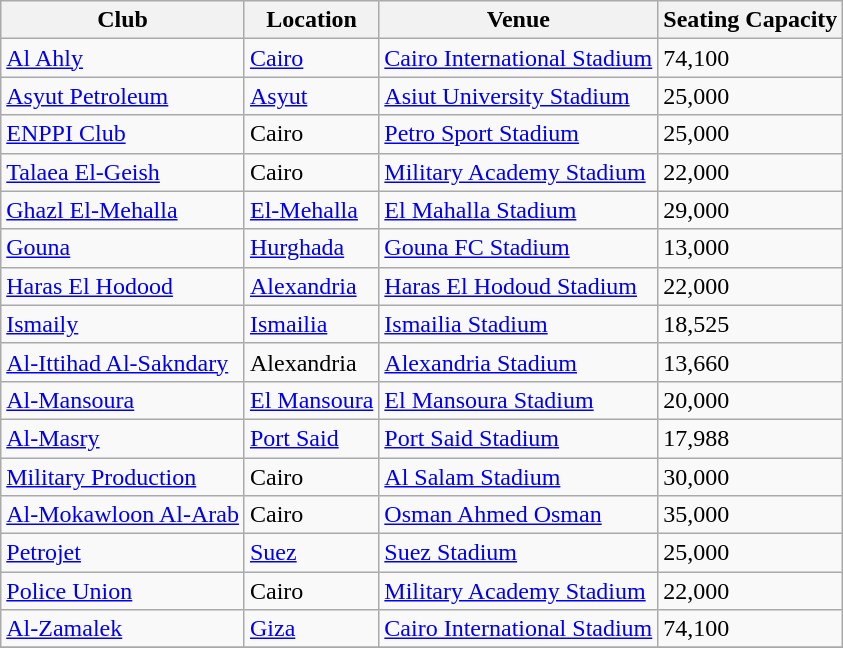<table class="wikitable sortable">
<tr>
<th>Club</th>
<th>Location</th>
<th>Venue</th>
<th>Seating Capacity</th>
</tr>
<tr>
<td><a href='#'>Al Ahly</a></td>
<td><a href='#'>Cairo</a></td>
<td><a href='#'>Cairo International Stadium</a></td>
<td>74,100</td>
</tr>
<tr>
<td><a href='#'>Asyut Petroleum</a></td>
<td><a href='#'>Asyut</a></td>
<td><a href='#'>Asiut University Stadium</a></td>
<td>25,000</td>
</tr>
<tr>
<td><a href='#'>ENPPI Club</a></td>
<td>Cairo</td>
<td><a href='#'>Petro Sport Stadium</a></td>
<td>25,000</td>
</tr>
<tr>
<td><a href='#'>Talaea El-Geish</a></td>
<td>Cairo</td>
<td><a href='#'>Military Academy Stadium</a></td>
<td>22,000</td>
</tr>
<tr>
<td><a href='#'>Ghazl El-Mehalla</a></td>
<td><a href='#'>El-Mehalla</a></td>
<td><a href='#'>El Mahalla Stadium</a></td>
<td>29,000</td>
</tr>
<tr>
<td><a href='#'>Gouna</a></td>
<td><a href='#'>Hurghada</a></td>
<td><a href='#'>Gouna FC Stadium</a></td>
<td>13,000</td>
</tr>
<tr>
<td><a href='#'>Haras El Hodood</a></td>
<td><a href='#'>Alexandria</a></td>
<td><a href='#'>Haras El Hodoud Stadium</a></td>
<td>22,000</td>
</tr>
<tr>
<td><a href='#'>Ismaily</a></td>
<td><a href='#'>Ismailia</a></td>
<td><a href='#'>Ismailia Stadium</a></td>
<td>18,525</td>
</tr>
<tr>
<td><a href='#'>Al-Ittihad Al-Sakndary</a></td>
<td>Alexandria</td>
<td><a href='#'>Alexandria Stadium</a></td>
<td>13,660</td>
</tr>
<tr>
<td><a href='#'>Al-Mansoura</a></td>
<td><a href='#'>El Mansoura</a></td>
<td><a href='#'>El Mansoura Stadium</a></td>
<td>20,000</td>
</tr>
<tr>
<td><a href='#'>Al-Masry</a></td>
<td><a href='#'>Port Said</a></td>
<td><a href='#'>Port Said Stadium</a></td>
<td>17,988</td>
</tr>
<tr>
<td><a href='#'>Military Production</a></td>
<td>Cairo</td>
<td><a href='#'>Al Salam Stadium</a></td>
<td>30,000</td>
</tr>
<tr>
<td><a href='#'>Al-Mokawloon Al-Arab</a></td>
<td>Cairo</td>
<td><a href='#'>Osman Ahmed Osman</a></td>
<td>35,000</td>
</tr>
<tr>
<td><a href='#'>Petrojet</a></td>
<td><a href='#'>Suez</a></td>
<td><a href='#'>Suez Stadium</a></td>
<td>25,000</td>
</tr>
<tr>
<td><a href='#'>Police Union</a></td>
<td>Cairo</td>
<td><a href='#'>Military Academy Stadium</a></td>
<td>22,000</td>
</tr>
<tr>
<td><a href='#'>Al-Zamalek</a></td>
<td><a href='#'>Giza</a></td>
<td><a href='#'>Cairo International Stadium</a></td>
<td>74,100</td>
</tr>
<tr>
</tr>
</table>
